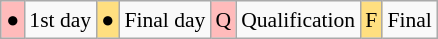<table class="wikitable" style="margin:0.5em auto; font-size:90%; line-height:1.25em; text-align:center;">
<tr>
<td bgcolor="#FFBBBB">●</td>
<td>1st day</td>
<td bgcolor="#FFDF80">●</td>
<td>Final day</td>
<td bgcolor="#FFBBBB">Q</td>
<td>Qualification</td>
<td bgcolor="#FFDF80">F</td>
<td>Final</td>
</tr>
</table>
